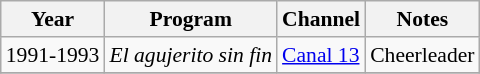<table class="wikitable" style="font-size: 90%;">
<tr>
<th>Year</th>
<th>Program</th>
<th>Channel</th>
<th>Notes</th>
</tr>
<tr>
<td>1991-1993</td>
<td><em>El agujerito sin fin</em></td>
<td><a href='#'>Canal 13</a></td>
<td>Cheerleader</td>
</tr>
<tr>
</tr>
</table>
